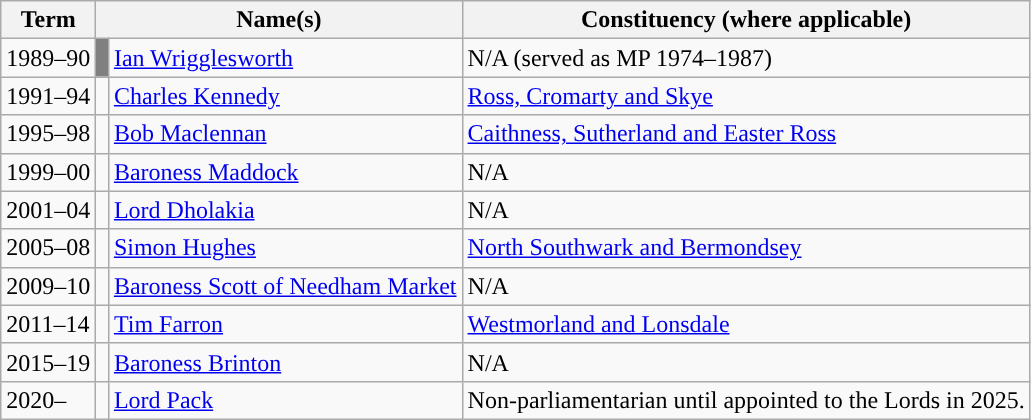<table class="wikitable sortable">
<tr>
<th>Term</th>
<th colspan=2>Name(s)</th>
<th>Constituency (where applicable)</th>
</tr>
<tr>
<td>1989–90</td>
<td style="background: grey; width: 1px;"></td>
<td><a href='#'>Ian Wrigglesworth</a></td>
<td>N/A (served as MP 1974–1987)</td>
</tr>
<tr>
<td>1991–94</td>
<td style="background: "></td>
<td><a href='#'>Charles Kennedy</a></td>
<td><a href='#'>Ross, Cromarty and Skye</a></td>
</tr>
<tr>
<td>1995–98</td>
<td style="background: "></td>
<td><a href='#'>Bob Maclennan</a></td>
<td><a href='#'>Caithness, Sutherland and Easter Ross</a></td>
</tr>
<tr>
<td>1999–00</td>
<td style="background: "></td>
<td><a href='#'>Baroness Maddock</a></td>
<td>N/A</td>
</tr>
<tr>
<td>2001–04</td>
<td style="background: "></td>
<td><a href='#'>Lord Dholakia</a></td>
<td>N/A</td>
</tr>
<tr>
<td>2005–08</td>
<td style="background: "></td>
<td><a href='#'>Simon Hughes</a></td>
<td><a href='#'>North Southwark and Bermondsey</a></td>
</tr>
<tr>
<td>2009–10</td>
<td style="background: "></td>
<td><a href='#'>Baroness Scott of Needham Market</a></td>
<td>N/A</td>
</tr>
<tr>
<td>2011–14</td>
<td style="background: "></td>
<td><a href='#'>Tim Farron</a></td>
<td><a href='#'>Westmorland and Lonsdale</a></td>
</tr>
<tr>
<td>2015–19</td>
<td style="background: "></td>
<td><a href='#'>Baroness Brinton</a></td>
<td>N/A</td>
</tr>
<tr>
<td>2020–</td>
<td style="background: "></td>
<td><a href='#'>Lord Pack</a></td>
<td>Non-parliamentarian until appointed to the Lords in 2025.</td>
</tr>
</table>
